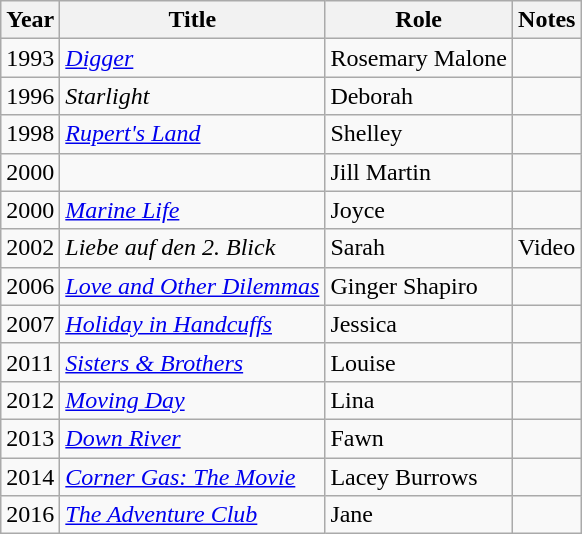<table class="wikitable sortable">
<tr>
<th>Year</th>
<th>Title</th>
<th>Role</th>
<th class="unsortable">Notes</th>
</tr>
<tr>
<td>1993</td>
<td><em><a href='#'>Digger</a></em></td>
<td>Rosemary Malone</td>
<td></td>
</tr>
<tr>
<td>1996</td>
<td><em>Starlight</em></td>
<td>Deborah</td>
<td></td>
</tr>
<tr>
<td>1998</td>
<td><em><a href='#'>Rupert's Land</a></em></td>
<td>Shelley</td>
<td></td>
</tr>
<tr>
<td>2000</td>
<td><em></em></td>
<td>Jill Martin</td>
<td></td>
</tr>
<tr>
<td>2000</td>
<td><em><a href='#'>Marine Life</a></em></td>
<td>Joyce</td>
<td></td>
</tr>
<tr>
<td>2002</td>
<td><em>Liebe auf den 2. Blick</em></td>
<td>Sarah</td>
<td>Video</td>
</tr>
<tr>
<td>2006</td>
<td><em><a href='#'>Love and Other Dilemmas</a></em></td>
<td>Ginger Shapiro</td>
<td></td>
</tr>
<tr>
<td>2007</td>
<td><em><a href='#'>Holiday in Handcuffs</a></em></td>
<td>Jessica</td>
<td></td>
</tr>
<tr>
<td>2011</td>
<td><em><a href='#'>Sisters & Brothers</a></em></td>
<td>Louise</td>
<td></td>
</tr>
<tr>
<td>2012</td>
<td><em><a href='#'>Moving Day</a></em></td>
<td>Lina</td>
<td></td>
</tr>
<tr>
<td>2013</td>
<td><em><a href='#'>Down River</a></em></td>
<td>Fawn</td>
<td></td>
</tr>
<tr>
<td>2014</td>
<td><em><a href='#'>Corner Gas: The Movie</a></em></td>
<td>Lacey Burrows</td>
<td></td>
</tr>
<tr>
<td>2016</td>
<td data-sort-value="Adventure Club, The"><em><a href='#'>The Adventure Club</a></em></td>
<td>Jane</td>
<td></td>
</tr>
</table>
